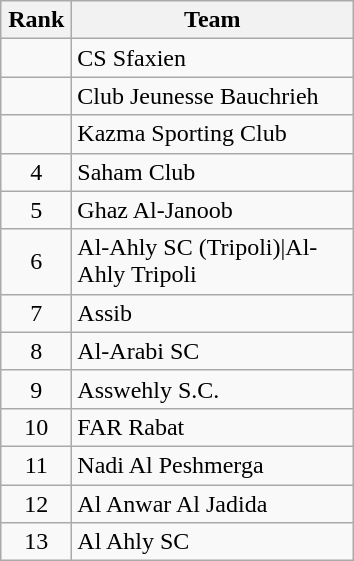<table class="wikitable" style="text-align: center;">
<tr>
<th width=40>Rank</th>
<th width=180>Team</th>
</tr>
<tr align=center>
<td></td>
<td style="text-align:left;"> CS Sfaxien</td>
</tr>
<tr align=center>
<td></td>
<td style="text-align:left;"> Club Jeunesse Bauchrieh</td>
</tr>
<tr align=center>
<td></td>
<td style="text-align:left;"> Kazma Sporting Club</td>
</tr>
<tr align=center>
<td>4</td>
<td style="text-align:left;"> Saham Club</td>
</tr>
<tr align=center>
<td>5</td>
<td style="text-align:left;"> Ghaz Al-Janoob</td>
</tr>
<tr align=center>
<td>6</td>
<td style="text-align:left;"> Al-Ahly SC (Tripoli)|Al-Ahly Tripoli</td>
</tr>
<tr align=center>
<td>7</td>
<td style="text-align:left;"> Assib</td>
</tr>
<tr align=center>
<td>8</td>
<td style="text-align:left;"> Al-Arabi SC</td>
</tr>
<tr align=center>
<td>9</td>
<td style="text-align:left;"> Asswehly S.C.</td>
</tr>
<tr align=center>
<td>10</td>
<td style="text-align:left;"> FAR Rabat</td>
</tr>
<tr align=center>
<td>11</td>
<td style="text-align:left;"> Nadi Al Peshmerga</td>
</tr>
<tr align=center>
<td>12</td>
<td style="text-align:left;"> Al Anwar Al Jadida</td>
</tr>
<tr align=center>
<td>13</td>
<td style="text-align:left;"> Al Ahly SC</td>
</tr>
</table>
